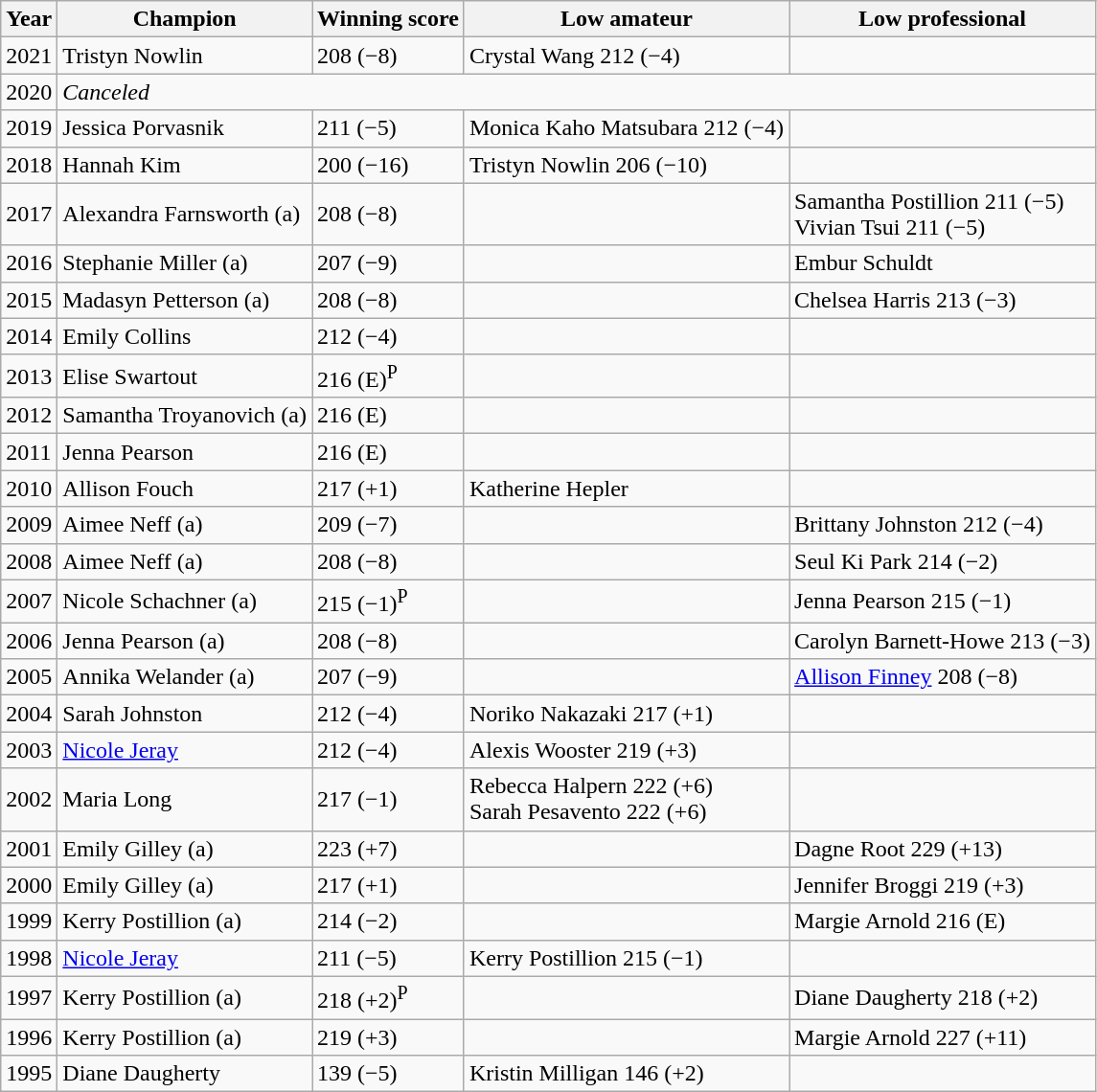<table class="wikitable">
<tr>
<th>Year</th>
<th>Champion</th>
<th>Winning score</th>
<th>Low amateur</th>
<th>Low professional</th>
</tr>
<tr>
<td>2021</td>
<td>Tristyn Nowlin</td>
<td>208 (−8)</td>
<td>Crystal Wang 212 (−4)</td>
<td></td>
</tr>
<tr>
<td>2020</td>
<td colspan=4><em>Canceled</em></td>
</tr>
<tr>
<td>2019</td>
<td>Jessica Porvasnik</td>
<td>211 (−5)</td>
<td>Monica Kaho Matsubara 212 (−4)</td>
<td></td>
</tr>
<tr>
<td>2018</td>
<td>Hannah Kim</td>
<td>200 (−16)</td>
<td>Tristyn Nowlin 206 (−10)</td>
<td></td>
</tr>
<tr>
<td>2017</td>
<td>Alexandra Farnsworth (a)</td>
<td>208 (−8)</td>
<td></td>
<td>Samantha Postillion 211 (−5)<br>Vivian Tsui 211 (−5)</td>
</tr>
<tr>
<td>2016</td>
<td>Stephanie Miller (a)</td>
<td>207 (−9)</td>
<td></td>
<td>Embur Schuldt</td>
</tr>
<tr>
<td>2015</td>
<td>Madasyn Petterson (a)</td>
<td>208 (−8)</td>
<td></td>
<td>Chelsea Harris 213 (−3)</td>
</tr>
<tr>
<td>2014</td>
<td>Emily Collins</td>
<td>212 (−4)</td>
<td></td>
<td></td>
</tr>
<tr>
<td>2013</td>
<td>Elise Swartout</td>
<td>216 (E)<sup>P</sup></td>
<td></td>
<td></td>
</tr>
<tr>
<td>2012</td>
<td>Samantha Troyanovich (a)</td>
<td>216 (E)</td>
<td></td>
<td></td>
</tr>
<tr>
<td>2011</td>
<td>Jenna Pearson</td>
<td>216 (E)</td>
<td></td>
<td></td>
</tr>
<tr>
<td>2010</td>
<td>Allison Fouch</td>
<td>217 (+1)</td>
<td>Katherine Hepler</td>
<td></td>
</tr>
<tr>
<td>2009</td>
<td>Aimee Neff (a)</td>
<td>209 (−7)</td>
<td></td>
<td>Brittany Johnston 212 (−4)</td>
</tr>
<tr>
<td>2008</td>
<td>Aimee Neff (a)</td>
<td>208 (−8)</td>
<td></td>
<td>Seul Ki Park 214 (−2)</td>
</tr>
<tr>
<td>2007</td>
<td>Nicole Schachner (a)</td>
<td>215 (−1)<sup>P</sup></td>
<td></td>
<td>Jenna Pearson 215 (−1)</td>
</tr>
<tr>
<td>2006</td>
<td>Jenna Pearson (a)</td>
<td>208 (−8)</td>
<td></td>
<td>Carolyn Barnett-Howe 213 (−3)</td>
</tr>
<tr>
<td>2005</td>
<td>Annika Welander (a)</td>
<td>207 (−9)</td>
<td></td>
<td><a href='#'>Allison Finney</a> 208 (−8)</td>
</tr>
<tr>
<td>2004</td>
<td>Sarah Johnston</td>
<td>212 (−4)</td>
<td>Noriko Nakazaki 217 (+1)</td>
<td></td>
</tr>
<tr>
<td>2003</td>
<td><a href='#'>Nicole Jeray</a></td>
<td>212 (−4)</td>
<td>Alexis Wooster 219 (+3)</td>
<td></td>
</tr>
<tr>
<td>2002</td>
<td>Maria Long</td>
<td>217 (−1)</td>
<td>Rebecca Halpern 222 (+6)<br>Sarah Pesavento 222 (+6)</td>
<td></td>
</tr>
<tr>
<td>2001</td>
<td>Emily Gilley (a)</td>
<td>223 (+7)</td>
<td></td>
<td>Dagne Root 229 (+13)</td>
</tr>
<tr>
<td>2000</td>
<td>Emily Gilley (a)</td>
<td>217 (+1)</td>
<td></td>
<td>Jennifer Broggi 219 (+3)</td>
</tr>
<tr>
<td>1999</td>
<td>Kerry Postillion (a)</td>
<td>214 (−2)</td>
<td></td>
<td>Margie Arnold 216 (E)</td>
</tr>
<tr>
<td>1998</td>
<td><a href='#'>Nicole Jeray</a></td>
<td>211 (−5)</td>
<td>Kerry Postillion 215 (−1)</td>
<td></td>
</tr>
<tr>
<td>1997</td>
<td>Kerry Postillion (a)</td>
<td>218 (+2)<sup>P</sup></td>
<td></td>
<td>Diane Daugherty 218 (+2)</td>
</tr>
<tr>
<td>1996</td>
<td>Kerry Postillion (a)</td>
<td>219 (+3)</td>
<td></td>
<td>Margie Arnold 227 (+11)</td>
</tr>
<tr>
<td>1995</td>
<td>Diane Daugherty</td>
<td>139 (−5)</td>
<td>Kristin Milligan 146 (+2)</td>
<td></td>
</tr>
</table>
